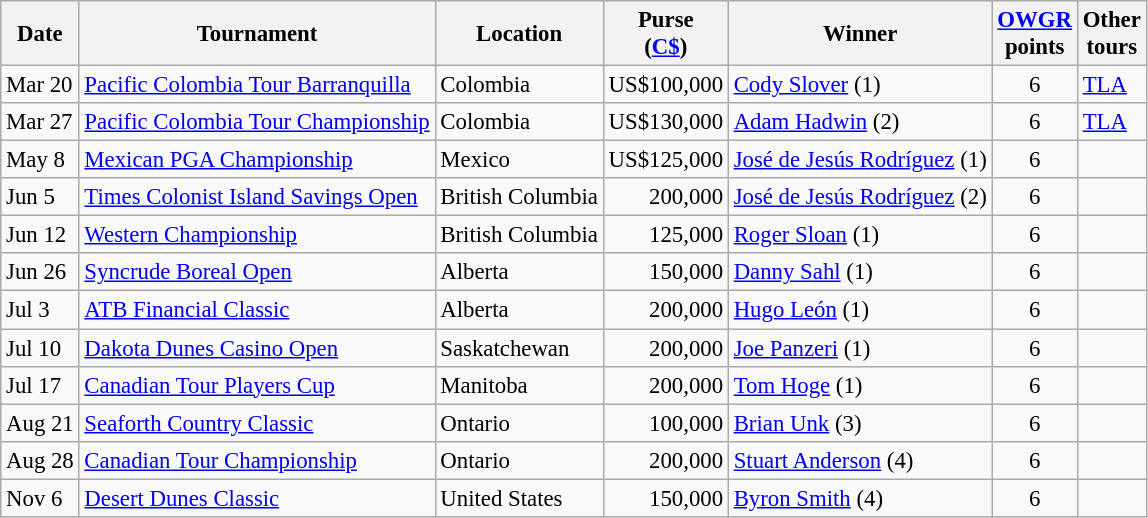<table class="wikitable" style="font-size:95%">
<tr>
<th>Date</th>
<th>Tournament</th>
<th>Location</th>
<th>Purse<br>(<a href='#'>C$</a>)</th>
<th>Winner</th>
<th><a href='#'>OWGR</a><br>points</th>
<th>Other<br>tours</th>
</tr>
<tr>
<td>Mar 20</td>
<td><a href='#'>Pacific Colombia Tour Barranquilla</a></td>
<td>Colombia</td>
<td align=right>US$100,000</td>
<td> <a href='#'>Cody Slover</a> (1)</td>
<td align=center>6</td>
<td><a href='#'>TLA</a></td>
</tr>
<tr>
<td>Mar 27</td>
<td><a href='#'>Pacific Colombia Tour Championship</a></td>
<td>Colombia</td>
<td align=right>US$130,000</td>
<td> <a href='#'>Adam Hadwin</a> (2)</td>
<td align=center>6</td>
<td><a href='#'>TLA</a></td>
</tr>
<tr>
<td>May 8</td>
<td><a href='#'>Mexican PGA Championship</a></td>
<td>Mexico</td>
<td align=right>US$125,000</td>
<td> <a href='#'>José de Jesús Rodríguez</a> (1)</td>
<td align=center>6</td>
<td></td>
</tr>
<tr>
<td>Jun 5</td>
<td><a href='#'>Times Colonist Island Savings Open</a></td>
<td>British Columbia</td>
<td align=right>200,000</td>
<td> <a href='#'>José de Jesús Rodríguez</a> (2)</td>
<td align=center>6</td>
<td></td>
</tr>
<tr>
<td>Jun 12</td>
<td><a href='#'>Western Championship</a></td>
<td>British Columbia</td>
<td align=right>125,000</td>
<td> <a href='#'>Roger Sloan</a> (1)</td>
<td align=center>6</td>
<td></td>
</tr>
<tr>
<td>Jun 26</td>
<td><a href='#'>Syncrude Boreal Open</a></td>
<td>Alberta</td>
<td align=right>150,000</td>
<td> <a href='#'>Danny Sahl</a> (1)</td>
<td align=center>6</td>
<td></td>
</tr>
<tr>
<td>Jul 3</td>
<td><a href='#'>ATB Financial Classic</a></td>
<td>Alberta</td>
<td align=right>200,000</td>
<td> <a href='#'>Hugo León</a> (1)</td>
<td align=center>6</td>
<td></td>
</tr>
<tr>
<td>Jul 10</td>
<td><a href='#'>Dakota Dunes Casino Open</a></td>
<td>Saskatchewan</td>
<td align=right>200,000</td>
<td> <a href='#'>Joe Panzeri</a> (1)</td>
<td align=center>6</td>
<td></td>
</tr>
<tr>
<td>Jul 17</td>
<td><a href='#'>Canadian Tour Players Cup</a></td>
<td>Manitoba</td>
<td align=right>200,000</td>
<td> <a href='#'>Tom Hoge</a> (1)</td>
<td align=center>6</td>
<td></td>
</tr>
<tr>
<td>Aug 21</td>
<td><a href='#'>Seaforth Country Classic</a></td>
<td>Ontario</td>
<td align=right>100,000</td>
<td> <a href='#'>Brian Unk</a> (3)</td>
<td align=center>6</td>
<td></td>
</tr>
<tr>
<td>Aug 28</td>
<td><a href='#'>Canadian Tour Championship</a></td>
<td>Ontario</td>
<td align=right>200,000</td>
<td> <a href='#'>Stuart Anderson</a> (4)</td>
<td align=center>6</td>
<td></td>
</tr>
<tr>
<td>Nov 6</td>
<td><a href='#'>Desert Dunes Classic</a></td>
<td>United States</td>
<td align=right>150,000</td>
<td> <a href='#'>Byron Smith</a> (4)</td>
<td align=center>6</td>
<td></td>
</tr>
</table>
